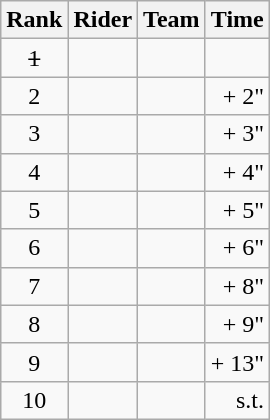<table class="wikitable">
<tr>
<th scope="col">Rank</th>
<th scope="col">Rider</th>
<th scope="col">Team</th>
<th scope="col">Time</th>
</tr>
<tr>
<td style="text-align:center;"><del>1</del></td>
<td><del></del>  </td>
<td><del></del></td>
<td style="text-align:right;"><del></del></td>
</tr>
<tr>
<td style="text-align:center;">2</td>
<td></td>
<td></td>
<td align=right>+ 2"</td>
</tr>
<tr>
<td style="text-align:center;">3</td>
<td></td>
<td></td>
<td align=right>+ 3"</td>
</tr>
<tr>
<td style="text-align:center;">4</td>
<td></td>
<td></td>
<td align=right>+ 4"</td>
</tr>
<tr>
<td style="text-align:center;">5</td>
<td> </td>
<td></td>
<td align=right>+ 5"</td>
</tr>
<tr>
<td style="text-align:center;">6</td>
<td></td>
<td></td>
<td align=right>+ 6"</td>
</tr>
<tr>
<td style="text-align:center;">7</td>
<td></td>
<td></td>
<td align=right>+ 8"</td>
</tr>
<tr>
<td style="text-align:center;">8</td>
<td></td>
<td></td>
<td align=right>+ 9"</td>
</tr>
<tr>
<td style="text-align:center;">9</td>
<td></td>
<td></td>
<td align=right>+ 13"</td>
</tr>
<tr>
<td style="text-align:center;">10</td>
<td></td>
<td></td>
<td align=right>s.t.</td>
</tr>
</table>
